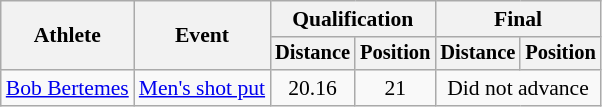<table class=wikitable style="font-size:90%">
<tr>
<th rowspan="2">Athlete</th>
<th rowspan="2">Event</th>
<th colspan="2">Qualification</th>
<th colspan="2">Final</th>
</tr>
<tr style="font-size:95%">
<th>Distance</th>
<th>Position</th>
<th>Distance</th>
<th>Position</th>
</tr>
<tr align=center>
<td align=left><a href='#'>Bob Bertemes</a></td>
<td align=left><a href='#'>Men's shot put</a></td>
<td>20.16</td>
<td>21</td>
<td colspan="2">Did not advance</td>
</tr>
</table>
